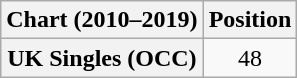<table class="wikitable plainrowheaders" style="text-align:center">
<tr>
<th scope="col">Chart (2010–2019)</th>
<th scope="col">Position</th>
</tr>
<tr>
<th scope="row">UK Singles (OCC)</th>
<td>48</td>
</tr>
</table>
